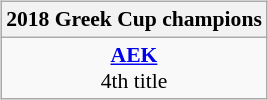<table style="width:100%;">
<tr>
<td valign=top align=right width=33%><br>













</td>
<td style="vertical-align:top; align:center; width:33%;"><br><table style="width:100%;">
<tr>
<td style="width=50%;"></td>
<td></td>
<td style="width=50%;"></td>
</tr>
</table>
<table class=wikitable style="text-align:center; margin:auto; font-size:90%;">
<tr>
<th>2018 Greek Cup champions</th>
</tr>
<tr>
<td><strong><a href='#'>AEK</a></strong><br>4th title</td>
</tr>
</table>
</td>
<td style="vertical-align:top; align:left; width:33%;"><br>













</td>
</tr>
</table>
